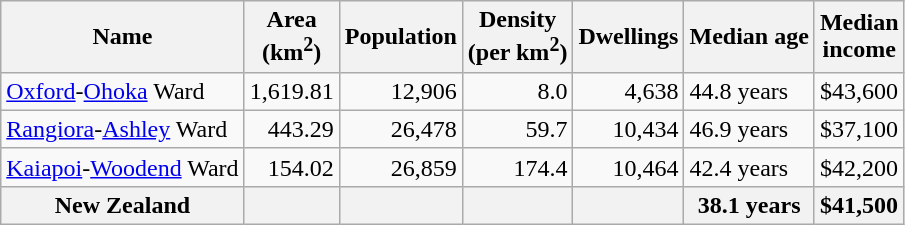<table class="wikitable">
<tr>
<th>Name</th>
<th>Area<br>(km<sup>2</sup>)</th>
<th>Population</th>
<th>Density<br>(per km<sup>2</sup>)</th>
<th>Dwellings</th>
<th>Median age</th>
<th>Median<br>income</th>
</tr>
<tr>
<td><a href='#'>Oxford</a>-<a href='#'>Ohoka</a> Ward</td>
<td style="text-align:right;">1,619.81</td>
<td style="text-align:right;">12,906</td>
<td style="text-align:right;">8.0</td>
<td style="text-align:right;">4,638</td>
<td>44.8 years</td>
<td>$43,600</td>
</tr>
<tr>
<td><a href='#'>Rangiora</a>-<a href='#'>Ashley</a> Ward</td>
<td style="text-align:right;">443.29</td>
<td style="text-align:right;">26,478</td>
<td style="text-align:right;">59.7</td>
<td style="text-align:right;">10,434</td>
<td>46.9 years</td>
<td>$37,100</td>
</tr>
<tr>
<td><a href='#'>Kaiapoi</a>-<a href='#'>Woodend</a> Ward</td>
<td style="text-align:right;">154.02</td>
<td style="text-align:right;">26,859</td>
<td style="text-align:right;">174.4</td>
<td style="text-align:right;">10,464</td>
<td>42.4 years</td>
<td>$42,200</td>
</tr>
<tr>
<th>New Zealand</th>
<th></th>
<th></th>
<th></th>
<th></th>
<th>38.1 years</th>
<th style="text-align:left;">$41,500</th>
</tr>
</table>
